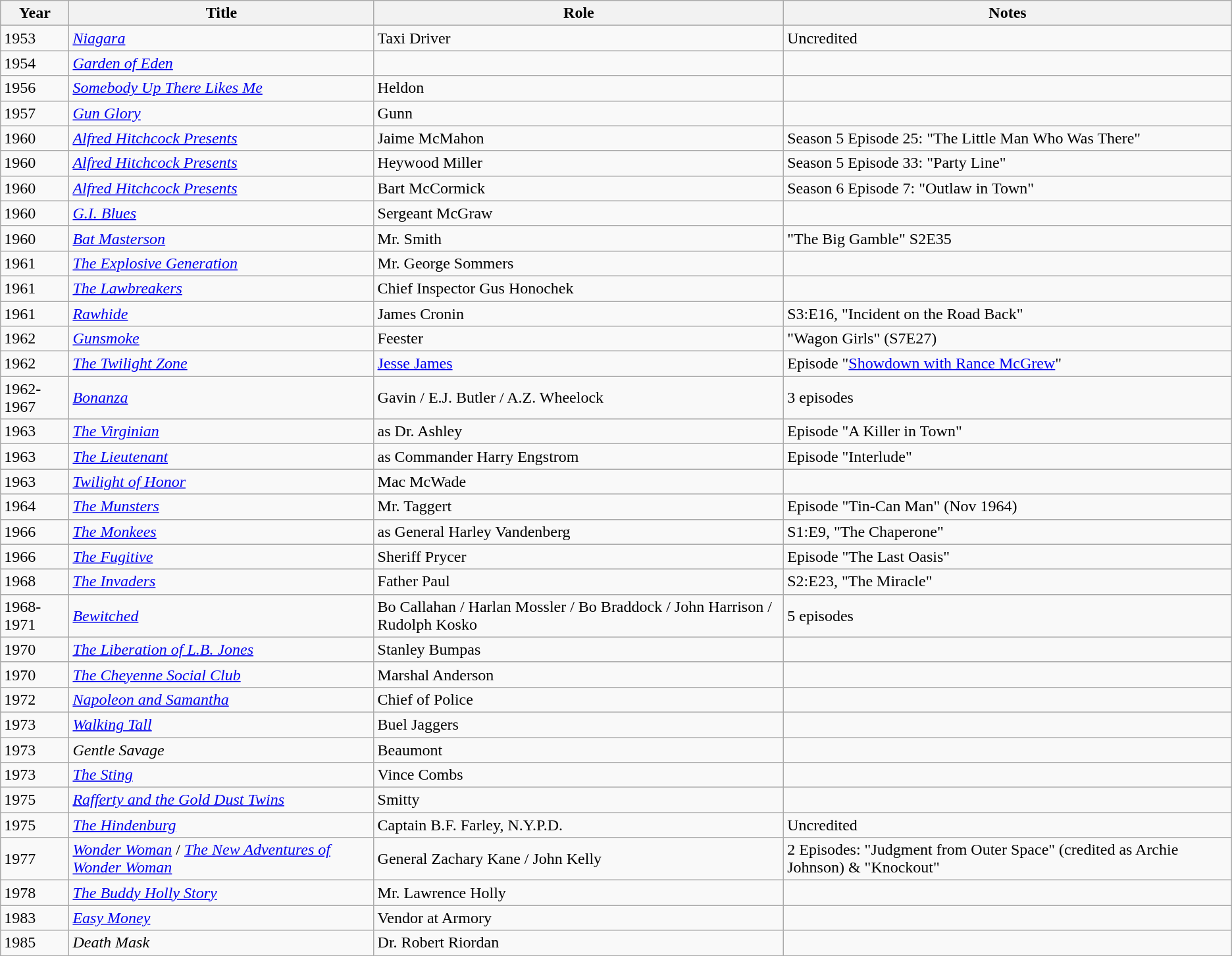<table class="wikitable">
<tr>
<th>Year</th>
<th>Title</th>
<th>Role</th>
<th>Notes</th>
</tr>
<tr>
<td>1953</td>
<td><em><a href='#'>Niagara</a></em></td>
<td>Taxi Driver</td>
<td>Uncredited</td>
</tr>
<tr>
<td>1954</td>
<td><em><a href='#'>Garden of Eden</a></em></td>
<td></td>
<td></td>
</tr>
<tr>
<td>1956</td>
<td><em><a href='#'>Somebody Up There Likes Me</a></em></td>
<td>Heldon</td>
<td></td>
</tr>
<tr>
<td>1957</td>
<td><em><a href='#'>Gun Glory</a></em></td>
<td>Gunn</td>
<td></td>
</tr>
<tr>
<td>1960</td>
<td><em><a href='#'>Alfred Hitchcock Presents</a></em></td>
<td>Jaime McMahon</td>
<td>Season 5 Episode 25: "The Little Man Who Was There"</td>
</tr>
<tr>
<td>1960</td>
<td><em><a href='#'>Alfred Hitchcock Presents</a></em></td>
<td>Heywood Miller</td>
<td>Season 5 Episode 33: "Party Line"</td>
</tr>
<tr>
<td>1960</td>
<td><em><a href='#'>Alfred Hitchcock Presents</a></em></td>
<td>Bart McCormick</td>
<td>Season 6 Episode 7: "Outlaw in Town"</td>
</tr>
<tr>
<td>1960</td>
<td><em><a href='#'>G.I. Blues</a></em></td>
<td>Sergeant McGraw</td>
<td></td>
</tr>
<tr>
<td>1960</td>
<td><em><a href='#'>Bat Masterson</a></em></td>
<td>Mr. Smith</td>
<td>"The Big Gamble" S2E35</td>
</tr>
<tr>
<td>1961</td>
<td><em><a href='#'>The Explosive Generation</a></em></td>
<td>Mr. George Sommers</td>
<td></td>
</tr>
<tr>
<td>1961</td>
<td><em><a href='#'>The Lawbreakers</a></em></td>
<td>Chief Inspector Gus Honochek</td>
<td></td>
</tr>
<tr>
<td>1961</td>
<td><em><a href='#'>Rawhide</a></em></td>
<td>James Cronin</td>
<td>S3:E16, "Incident on the Road Back"</td>
</tr>
<tr>
<td>1962</td>
<td><em><a href='#'>Gunsmoke</a></em></td>
<td>Feester</td>
<td>"Wagon Girls" (S7E27)</td>
</tr>
<tr>
<td>1962</td>
<td><em><a href='#'>The Twilight Zone</a></em></td>
<td><a href='#'>Jesse James</a></td>
<td>Episode "<a href='#'>Showdown with Rance McGrew</a>"</td>
</tr>
<tr>
<td>1962-1967</td>
<td><em><a href='#'>Bonanza</a></em></td>
<td>Gavin / E.J. Butler / A.Z. Wheelock</td>
<td>3 episodes</td>
</tr>
<tr>
<td>1963</td>
<td><em><a href='#'>The Virginian</a></em></td>
<td>as Dr. Ashley</td>
<td>Episode "A Killer in Town"</td>
</tr>
<tr>
<td>1963</td>
<td><em><a href='#'>The Lieutenant</a></em></td>
<td>as Commander Harry Engstrom</td>
<td>Episode "Interlude"</td>
</tr>
<tr>
<td>1963</td>
<td><em><a href='#'>Twilight of Honor</a></em></td>
<td>Mac McWade</td>
<td></td>
</tr>
<tr>
<td>1964</td>
<td><em><a href='#'>The Munsters</a></em></td>
<td>Mr. Taggert</td>
<td>Episode "Tin-Can Man" (Nov 1964)</td>
</tr>
<tr>
<td>1966</td>
<td><em><a href='#'>The Monkees</a></em></td>
<td>as General Harley Vandenberg</td>
<td>S1:E9, "The Chaperone"</td>
</tr>
<tr>
<td>1966</td>
<td><em><a href='#'>The Fugitive</a></em></td>
<td>Sheriff Prycer</td>
<td>Episode "The Last Oasis"</td>
</tr>
<tr>
<td>1968</td>
<td><em><a href='#'>The Invaders</a></em></td>
<td>Father Paul</td>
<td>S2:E23, "The Miracle"</td>
</tr>
<tr>
<td>1968-1971</td>
<td><em><a href='#'>Bewitched</a></em></td>
<td>Bo Callahan / Harlan Mossler / Bo Braddock / John Harrison / Rudolph Kosko</td>
<td>5 episodes</td>
</tr>
<tr>
<td>1970</td>
<td><em><a href='#'>The Liberation of L.B. Jones</a></em></td>
<td>Stanley Bumpas</td>
<td></td>
</tr>
<tr>
<td>1970</td>
<td><em><a href='#'>The Cheyenne Social Club</a></em></td>
<td>Marshal Anderson</td>
<td></td>
</tr>
<tr>
<td>1972</td>
<td><em><a href='#'>Napoleon and Samantha</a></em></td>
<td>Chief of Police</td>
<td></td>
</tr>
<tr>
<td>1973</td>
<td><em><a href='#'>Walking Tall</a></em></td>
<td>Buel Jaggers</td>
<td></td>
</tr>
<tr>
<td>1973</td>
<td><em>Gentle Savage</em></td>
<td>Beaumont</td>
<td></td>
</tr>
<tr>
<td>1973</td>
<td><em><a href='#'>The Sting</a></em></td>
<td>Vince Combs</td>
<td></td>
</tr>
<tr>
<td>1975</td>
<td><em><a href='#'>Rafferty and the Gold Dust Twins</a></em></td>
<td>Smitty</td>
<td></td>
</tr>
<tr>
<td>1975</td>
<td><em><a href='#'>The Hindenburg</a></em></td>
<td>Captain B.F. Farley, N.Y.P.D.</td>
<td>Uncredited</td>
</tr>
<tr>
<td>1977</td>
<td><em><a href='#'>Wonder Woman</a></em> / <em><a href='#'>The New Adventures of Wonder Woman</a></em></td>
<td>General Zachary Kane / John Kelly</td>
<td>2 Episodes: "Judgment from Outer Space" (credited as Archie Johnson) & "Knockout"</td>
</tr>
<tr>
<td>1978</td>
<td><em><a href='#'>The Buddy Holly Story</a></em></td>
<td>Mr. Lawrence Holly</td>
<td></td>
</tr>
<tr>
<td>1983</td>
<td><em><a href='#'>Easy Money</a></em></td>
<td>Vendor at Armory</td>
<td></td>
</tr>
<tr>
<td>1985</td>
<td><em>Death Mask</em></td>
<td>Dr. Robert Riordan</td>
<td></td>
</tr>
</table>
